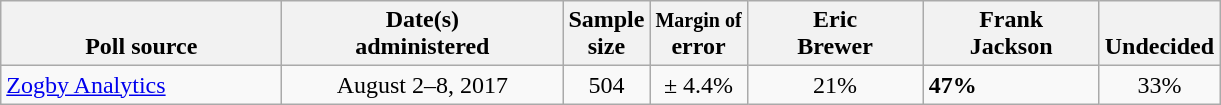<table class="wikitable">
<tr valign= bottom>
<th style="width:180px;">Poll source</th>
<th style="width:180px;">Date(s)<br>administered</th>
<th class=small>Sample<br>size</th>
<th class=small><small>Margin of</small><br>error</th>
<th style="width:110px;">Eric<br>Brewer</th>
<th style="width:110px;">Frank<br>Jackson</th>
<th>Undecided</th>
</tr>
<tr>
<td><a href='#'>Zogby Analytics</a></td>
<td align=center>August 2–8, 2017</td>
<td align=center>504</td>
<td align=center>± 4.4%</td>
<td align=center>21%</td>
<td><strong>47%</strong></td>
<td align=center>33%</td>
</tr>
</table>
